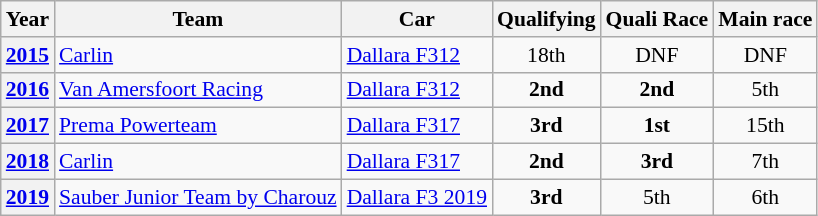<table class="wikitable" style="text-align:center; font-size:90%">
<tr>
<th>Year</th>
<th>Team</th>
<th>Car</th>
<th>Qualifying</th>
<th>Quali Race</th>
<th>Main race</th>
</tr>
<tr>
<th><a href='#'>2015</a></th>
<td align="left"> <a href='#'>Carlin</a></td>
<td align="left"><a href='#'>Dallara F312</a></td>
<td>18th</td>
<td>DNF</td>
<td>DNF</td>
</tr>
<tr>
<th><a href='#'>2016</a></th>
<td align="left"> <a href='#'>Van Amersfoort Racing</a></td>
<td align="left"><a href='#'>Dallara F312</a></td>
<td><strong>2nd</strong></td>
<td><strong>2nd</strong></td>
<td>5th</td>
</tr>
<tr>
<th><a href='#'>2017</a></th>
<td align="left"> <a href='#'>Prema Powerteam</a></td>
<td align="left"><a href='#'>Dallara F317</a></td>
<td><strong>3rd</strong></td>
<td><strong>1st</strong></td>
<td>15th</td>
</tr>
<tr>
<th><a href='#'>2018</a></th>
<td align="left"> <a href='#'>Carlin</a></td>
<td align="left"><a href='#'>Dallara F317</a></td>
<td><strong>2nd</strong></td>
<td><strong>3rd</strong></td>
<td>7th</td>
</tr>
<tr>
<th><a href='#'>2019</a></th>
<td align="left"> <a href='#'>Sauber Junior Team by Charouz</a></td>
<td align="left"><a href='#'>Dallara F3 2019</a></td>
<td><strong>3rd</strong></td>
<td>5th</td>
<td>6th</td>
</tr>
</table>
